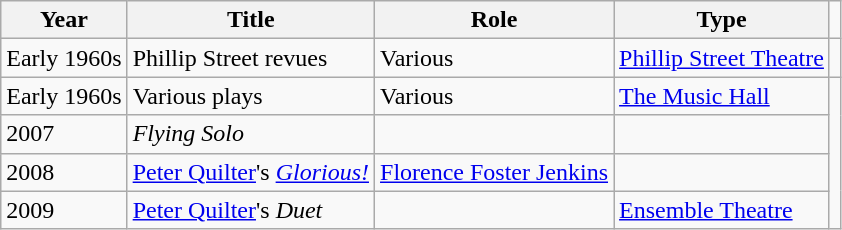<table class="wikitable">
<tr>
<th>Year</th>
<th>Title</th>
<th>Role</th>
<th>Type</th>
</tr>
<tr>
<td>Early 1960s</td>
<td>Phillip Street revues</td>
<td>Various</td>
<td><a href='#'>Phillip Street Theatre</a></td>
<td></td>
</tr>
<tr>
<td>Early 1960s</td>
<td>Various plays</td>
<td>Various</td>
<td><a href='#'>The Music Hall</a></td>
</tr>
<tr>
<td>2007</td>
<td><em>Flying Solo</em></td>
<td></td>
<td></td>
</tr>
<tr>
<td>2008</td>
<td><a href='#'>Peter Quilter</a>'s <em><a href='#'>Glorious!</a></em></td>
<td><a href='#'>Florence Foster Jenkins</a></td>
<td></td>
</tr>
<tr>
<td>2009</td>
<td><a href='#'>Peter Quilter</a>'s <em>Duet</em></td>
<td></td>
<td><a href='#'>Ensemble Theatre</a></td>
</tr>
</table>
